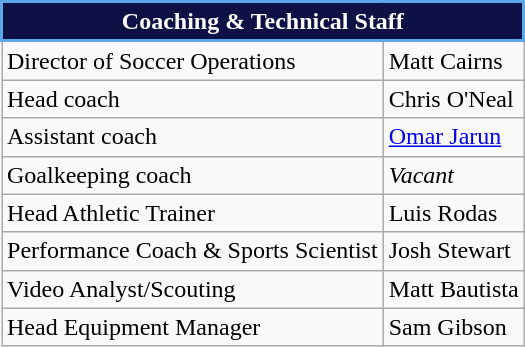<table class="wikitable sortable">
<tr>
<th style="background:#0E1145; color:#FFFFFF; border:2px solid #5CA7E8;" scope="col" colspan="2">Coaching & Technical Staff</th>
</tr>
<tr>
<td>Director of Soccer Operations</td>
<td> Matt Cairns</td>
</tr>
<tr>
<td>Head coach</td>
<td> Chris O'Neal</td>
</tr>
<tr>
<td>Assistant coach</td>
<td> <a href='#'>Omar Jarun</a></td>
</tr>
<tr>
<td>Goalkeeping coach</td>
<td><em>Vacant</em></td>
</tr>
<tr>
<td>Head Athletic Trainer</td>
<td> Luis Rodas</td>
</tr>
<tr>
<td>Performance Coach & Sports Scientist</td>
<td> Josh Stewart</td>
</tr>
<tr>
<td>Video Analyst/Scouting</td>
<td> Matt Bautista</td>
</tr>
<tr>
<td>Head Equipment Manager</td>
<td> Sam Gibson</td>
</tr>
</table>
